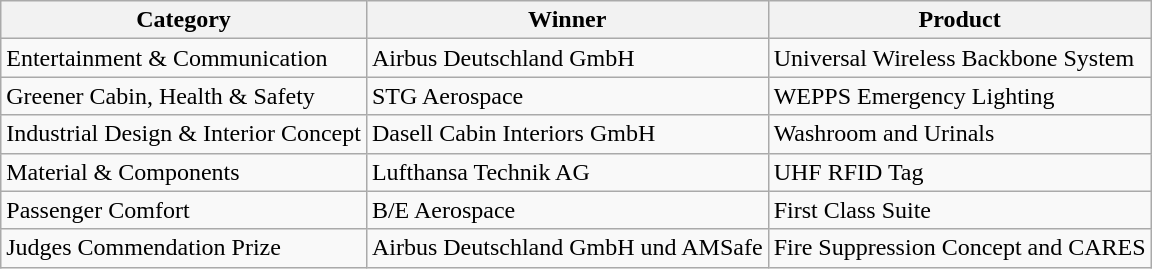<table class="wikitable">
<tr>
<th>Category</th>
<th>Winner</th>
<th>Product</th>
</tr>
<tr>
<td>Entertainment & Communication</td>
<td>Airbus Deutschland GmbH</td>
<td>Universal Wireless Backbone System</td>
</tr>
<tr>
<td>Greener Cabin, Health & Safety</td>
<td>STG Aerospace</td>
<td>WEPPS Emergency Lighting</td>
</tr>
<tr>
<td>Industrial Design & Interior Concept</td>
<td>Dasell Cabin Interiors GmbH</td>
<td>Washroom and Urinals</td>
</tr>
<tr>
<td>Material & Components</td>
<td>Lufthansa Technik AG</td>
<td>UHF RFID Tag</td>
</tr>
<tr>
<td>Passenger Comfort</td>
<td>B/E Aerospace</td>
<td>First Class Suite</td>
</tr>
<tr>
<td>Judges Commendation Prize</td>
<td>Airbus Deutschland GmbH und AMSafe</td>
<td>Fire Suppression Concept and CARES</td>
</tr>
</table>
